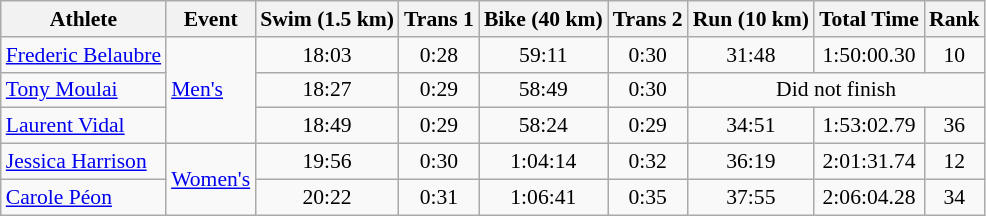<table class="wikitable" style="font-size:90%">
<tr>
<th>Athlete</th>
<th>Event</th>
<th>Swim (1.5 km)</th>
<th>Trans 1</th>
<th>Bike (40 km)</th>
<th>Trans 2</th>
<th>Run (10 km)</th>
<th>Total Time</th>
<th>Rank</th>
</tr>
<tr align=center>
<td align=left><a href='#'>Frederic Belaubre</a></td>
<td align=left rowspan=3><a href='#'>Men's</a></td>
<td>18:03</td>
<td>0:28</td>
<td>59:11</td>
<td>0:30</td>
<td>31:48</td>
<td>1:50:00.30</td>
<td>10</td>
</tr>
<tr align=center>
<td align=left><a href='#'>Tony Moulai</a></td>
<td>18:27</td>
<td>0:29</td>
<td>58:49</td>
<td>0:30</td>
<td colspan=3>Did not finish</td>
</tr>
<tr align=center>
<td align=left><a href='#'>Laurent Vidal</a></td>
<td>18:49</td>
<td>0:29</td>
<td>58:24</td>
<td>0:29</td>
<td>34:51</td>
<td>1:53:02.79</td>
<td>36</td>
</tr>
<tr align=center>
<td align=left><a href='#'>Jessica Harrison</a></td>
<td align=left rowspan=2><a href='#'>Women's</a></td>
<td>19:56</td>
<td>0:30</td>
<td>1:04:14</td>
<td>0:32</td>
<td>36:19</td>
<td>2:01:31.74</td>
<td>12</td>
</tr>
<tr align=center>
<td align=left><a href='#'>Carole Péon</a></td>
<td>20:22</td>
<td>0:31</td>
<td>1:06:41</td>
<td>0:35</td>
<td>37:55</td>
<td>2:06:04.28</td>
<td>34</td>
</tr>
</table>
